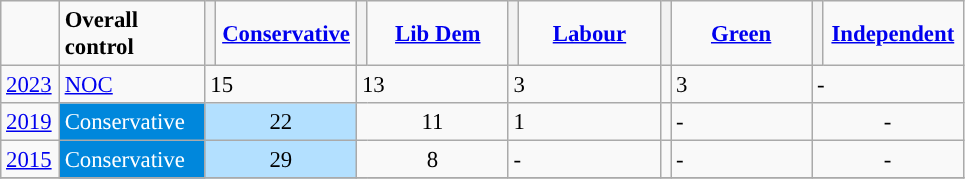<table class="wikitable" style="text-align:left; padding-left:1em; font-size: 95%">
<tr>
<td width=32></td>
<td width=90><strong>Overall control</strong></td>
<th style="background-color: "></th>
<td width=87 align="center"><strong><a href='#'>Conservative</a></strong></td>
<th style="background-color: "></th>
<td width="87" align="center"><strong><a href='#'>Lib Dem</a></strong></td>
<th style="background-color: "></th>
<td width=87 align="center"><strong><a href='#'>Labour</a></strong></td>
<th style="background-color: "></th>
<td width=87 align="center"><strong><a href='#'>Green</a></strong></td>
<th style="background-color: "></th>
<td width=87 align="center"><strong><a href='#'>Independent</a></strong></td>
</tr>
<tr>
<td><a href='#'>2023</a></td>
<td><a href='#'>NOC</a></td>
<td colspan="2">15</td>
<td colspan="2">13</td>
<td colspan="2">3</td>
<td></td>
<td>3</td>
<td colspan="2">-</td>
</tr>
<tr>
<td><a href='#'>2019</a></td>
<td style="background:#0087DC; color:white">Conservative</td>
<td colspan="2" align="center" style="background:#B3E0FF">22</td>
<td colspan="2" align="center">11</td>
<td colspan="2">1</td>
<td></td>
<td>-</td>
<td colspan="2" align="center">-</td>
</tr>
<tr>
<td><a href='#'>2015</a></td>
<td style="background:#0087DC; color:white">Conservative</td>
<td colspan="2" align="center" style="background:#B3E0FF">29</td>
<td colspan="2" align="center">8</td>
<td colspan="2">-</td>
<td></td>
<td>-</td>
<td colspan="2" align="center">-</td>
</tr>
<tr>
</tr>
</table>
